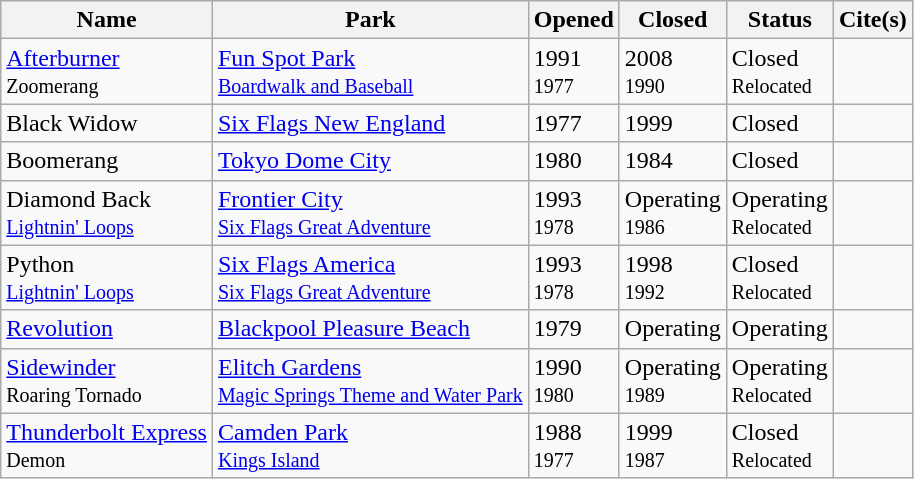<table class="wikitable sortable">
<tr>
<th>Name</th>
<th>Park</th>
<th>Opened</th>
<th>Closed</th>
<th>Status</th>
<th>Cite(s)</th>
</tr>
<tr>
<td><a href='#'>Afterburner</a><br><small>Zoomerang</small></td>
<td><a href='#'>Fun Spot Park</a><br><small><a href='#'>Boardwalk and Baseball</a></small></td>
<td>1991<br><small>1977</small></td>
<td>2008<br><small>1990</small></td>
<td>Closed<br><small>Relocated</small></td>
<td></td>
</tr>
<tr>
<td>Black Widow</td>
<td><a href='#'>Six Flags New England</a></td>
<td>1977</td>
<td>1999</td>
<td>Closed</td>
<td></td>
</tr>
<tr>
<td>Boomerang</td>
<td><a href='#'>Tokyo Dome City</a></td>
<td>1980</td>
<td>1984</td>
<td>Closed</td>
<td></td>
</tr>
<tr>
<td>Diamond Back<br><small><a href='#'>Lightnin' Loops</a></small></td>
<td><a href='#'>Frontier City</a><br><small><a href='#'>Six Flags Great Adventure</a></small></td>
<td>1993<br><small>1978</small></td>
<td>Operating<br><small>1986</small></td>
<td>Operating<br><small>Relocated</small></td>
<td></td>
</tr>
<tr>
<td>Python<br><small><a href='#'>Lightnin' Loops</a></small></td>
<td><a href='#'>Six Flags America</a><br><small><a href='#'>Six Flags Great Adventure</a></small></td>
<td>1993<br><small>1978</small></td>
<td>1998<br><small>1992</small></td>
<td>Closed<br><small>Relocated</small></td>
<td></td>
</tr>
<tr>
<td><a href='#'>Revolution</a></td>
<td><a href='#'>Blackpool Pleasure Beach</a></td>
<td>1979</td>
<td>Operating</td>
<td>Operating</td>
<td></td>
</tr>
<tr>
<td><a href='#'>Sidewinder</a><br><small>Roaring Tornado</small></td>
<td><a href='#'>Elitch Gardens</a><br><small><a href='#'>Magic Springs Theme and Water Park</a></small></td>
<td>1990<br><small>1980</small></td>
<td>Operating<br><small>1989</small></td>
<td>Operating<br><small>Relocated</small></td>
<td></td>
</tr>
<tr>
<td><a href='#'>Thunderbolt Express</a><br><small>Demon</small></td>
<td><a href='#'>Camden Park</a><br><small><a href='#'>Kings Island</a></small></td>
<td>1988<br><small>1977</small></td>
<td>1999<br><small>1987</small></td>
<td>Closed<br><small>Relocated</small></td>
<td></td>
</tr>
</table>
